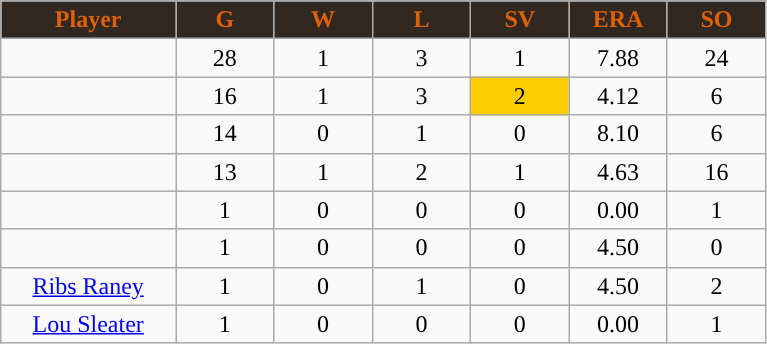<table class="wikitable sortable">
<tr>
<th style="background:#312821;color:#de6108;" width="16%">Player</th>
<th style="background:#312821;color:#de6108;" width="9%">G</th>
<th style="background:#312821;color:#de6108;" width="9%">W</th>
<th style="background:#312821;color:#de6108;" width="9%">L</th>
<th style="background:#312821;color:#de6108;" width="9%">SV</th>
<th style="background:#312821;color:#de6108;" width="9%">ERA</th>
<th style="background:#312821;color:#de6108;" width="9%">SO</th>
</tr>
<tr align="center">
<td></td>
<td>28</td>
<td>1</td>
<td>3</td>
<td>1</td>
<td>7.88</td>
<td>24</td>
</tr>
<tr align="center">
<td></td>
<td>16</td>
<td>1</td>
<td>3</td>
<td style="background:#fc0;">2</td>
<td>4.12</td>
<td>6</td>
</tr>
<tr align="center">
<td></td>
<td>14</td>
<td>0</td>
<td>1</td>
<td>0</td>
<td>8.10</td>
<td>6</td>
</tr>
<tr align="center">
<td></td>
<td>13</td>
<td>1</td>
<td>2</td>
<td>1</td>
<td>4.63</td>
<td>16</td>
</tr>
<tr align="center">
<td></td>
<td>1</td>
<td>0</td>
<td>0</td>
<td>0</td>
<td>0.00</td>
<td>1</td>
</tr>
<tr align="center">
<td></td>
<td>1</td>
<td>0</td>
<td>0</td>
<td>0</td>
<td>4.50</td>
<td>0</td>
</tr>
<tr align="center">
<td><a href='#'>Ribs Raney</a></td>
<td>1</td>
<td>0</td>
<td>1</td>
<td>0</td>
<td>4.50</td>
<td>2</td>
</tr>
<tr align="center">
<td><a href='#'>Lou Sleater</a></td>
<td>1</td>
<td>0</td>
<td>0</td>
<td>0</td>
<td>0.00</td>
<td>1</td>
</tr>
</table>
